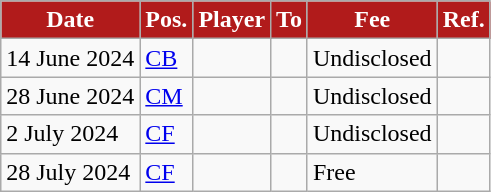<table class="wikitable plainrowheaders sortable">
<tr>
<th style="background:#B11B1B;color:#fff;">Date</th>
<th style="background:#B11B1B;color:#fff;">Pos.</th>
<th style="background:#B11B1B;color:#fff;">Player</th>
<th style="background:#B11B1B;color:#fff;">To</th>
<th style="background:#B11B1B;color:#fff;">Fee</th>
<th style="background:#B11B1B;color:#fff;">Ref.</th>
</tr>
<tr>
<td>14 June 2024</td>
<td><a href='#'>CB</a></td>
<td></td>
<td></td>
<td>Undisclosed</td>
<td></td>
</tr>
<tr>
<td>28 June 2024</td>
<td><a href='#'>CM</a></td>
<td></td>
<td></td>
<td>Undisclosed</td>
<td></td>
</tr>
<tr>
<td>2 July 2024</td>
<td><a href='#'>CF</a></td>
<td></td>
<td></td>
<td>Undisclosed</td>
<td></td>
</tr>
<tr>
<td>28 July 2024</td>
<td><a href='#'>CF</a></td>
<td></td>
<td></td>
<td>Free</td>
<td></td>
</tr>
</table>
